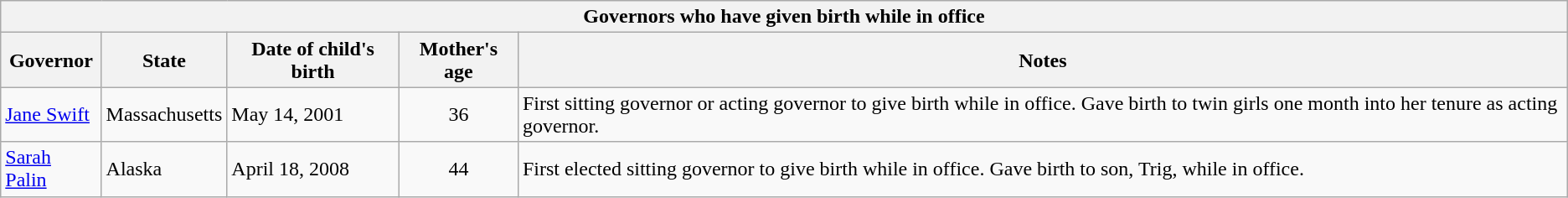<table class="wikitable" border="" cellpadding="3">
<tr>
<th colspan="5">Governors who have given birth while in office</th>
</tr>
<tr>
<th>Governor</th>
<th>State</th>
<th>Date of child's birth</th>
<th>Mother's age</th>
<th>Notes</th>
</tr>
<tr>
<td><a href='#'>Jane Swift</a></td>
<td>Massachusetts</td>
<td>May 14, 2001</td>
<td align="center">36</td>
<td>First sitting governor or acting governor to give birth while in office. Gave birth to twin girls one month into her tenure as acting governor.</td>
</tr>
<tr>
<td><a href='#'>Sarah Palin</a></td>
<td>Alaska</td>
<td>April 18, 2008</td>
<td align="center">44</td>
<td>First elected sitting governor to give birth while in office. Gave birth to son, Trig, while in office.</td>
</tr>
</table>
